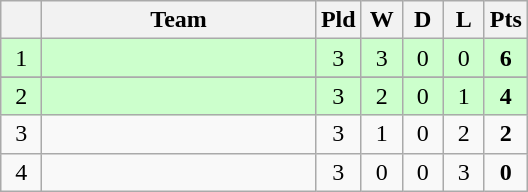<table class="wikitable" style="text-align:center;">
<tr>
<th width=20 abbr="Position"></th>
<th width=175>Team</th>
<th width=20 abbr="Played">Pld</th>
<th width=20 abbr="Won">W</th>
<th width=20 abbr="Drawn">D</th>
<th width=20 abbr="Lost">L</th>
<th width=20 abbr="Points">Pts</th>
</tr>
<tr style="background: #ccffcc;">
<td>1</td>
<td style="text-align:left;"></td>
<td>3</td>
<td>3</td>
<td>0</td>
<td>0</td>
<td><strong>6</strong></td>
</tr>
<tr>
</tr>
<tr style="background: #ccffcc;">
<td>2</td>
<td style="text-align:left;"></td>
<td>3</td>
<td>2</td>
<td>0</td>
<td>1</td>
<td><strong>4</strong></td>
</tr>
<tr>
<td>3</td>
<td style="text-align:left;"></td>
<td>3</td>
<td>1</td>
<td>0</td>
<td>2</td>
<td><strong>2</strong></td>
</tr>
<tr>
<td>4</td>
<td style="text-align:left;"></td>
<td>3</td>
<td>0</td>
<td>0</td>
<td>3</td>
<td><strong>0</strong></td>
</tr>
</table>
